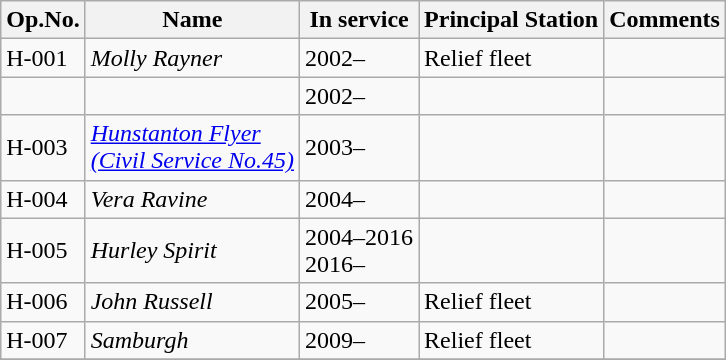<table class="wikitable">
<tr>
<th>Op.No.</th>
<th>Name</th>
<th>In service</th>
<th>Principal Station</th>
<th>Comments</th>
</tr>
<tr>
<td>H-001</td>
<td><em>Molly Rayner</em></td>
<td>2002–</td>
<td>Relief fleet</td>
<td></td>
</tr>
<tr>
<td></td>
<td></td>
<td>2002–</td>
<td></td>
<td></td>
</tr>
<tr>
<td>H-003</td>
<td><a href='#'><em>Hunstanton Flyer<br>(Civil Service No.45)</em></a></td>
<td>2003–</td>
<td></td>
<td></td>
</tr>
<tr>
<td>H-004</td>
<td><em>Vera Ravine</em></td>
<td>2004–</td>
<td></td>
<td></td>
</tr>
<tr>
<td>H-005</td>
<td><em>Hurley Spirit</em></td>
<td>2004–2016<br>2016–</td>
<td><br></td>
<td></td>
</tr>
<tr>
<td>H-006</td>
<td><em>John Russell</em></td>
<td>2005–</td>
<td>Relief fleet</td>
<td></td>
</tr>
<tr>
<td>H-007</td>
<td><em>Samburgh</em></td>
<td>2009–</td>
<td>Relief fleet</td>
<td></td>
</tr>
<tr>
</tr>
</table>
